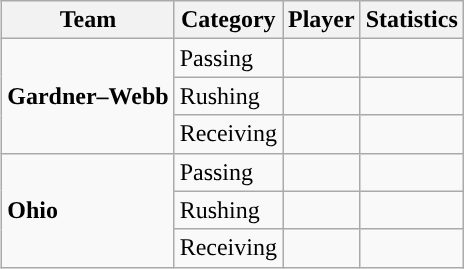<table class="wikitable" style="float: right;">
<tr>
<th>Team</th>
<th>Category</th>
<th>Player</th>
<th>Statistics</th>
</tr>
<tr>
<td rowspan=3><strong>Gardner–Webb</strong></td>
<td>Passing</td>
<td></td>
<td></td>
</tr>
<tr>
<td>Rushing</td>
<td></td>
<td></td>
</tr>
<tr>
<td>Receiving</td>
<td></td>
<td></td>
</tr>
<tr>
<td rowspan=3><strong>Ohio</strong></td>
<td>Passing</td>
<td></td>
<td></td>
</tr>
<tr>
<td>Rushing</td>
<td></td>
<td></td>
</tr>
<tr>
<td>Receiving</td>
<td></td>
<td></td>
</tr>
</table>
